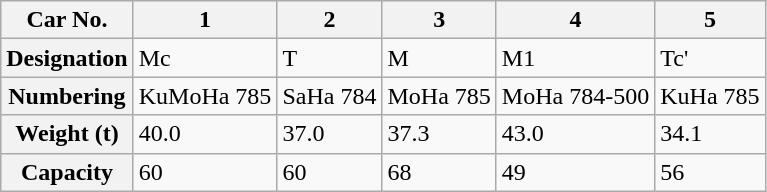<table class="wikitable">
<tr>
<th>Car No.</th>
<th>1</th>
<th>2</th>
<th>3</th>
<th>4</th>
<th>5</th>
</tr>
<tr>
<th>Designation</th>
<td>Mc</td>
<td>T</td>
<td>M</td>
<td>M1</td>
<td>Tc'</td>
</tr>
<tr>
<th>Numbering</th>
<td>KuMoHa 785</td>
<td>SaHa 784</td>
<td>MoHa 785</td>
<td>MoHa 784-500</td>
<td>KuHa 785</td>
</tr>
<tr>
<th>Weight (t)</th>
<td>40.0</td>
<td>37.0</td>
<td>37.3</td>
<td>43.0</td>
<td>34.1</td>
</tr>
<tr>
<th>Capacity</th>
<td>60</td>
<td>60</td>
<td>68</td>
<td>49</td>
<td>56</td>
</tr>
</table>
